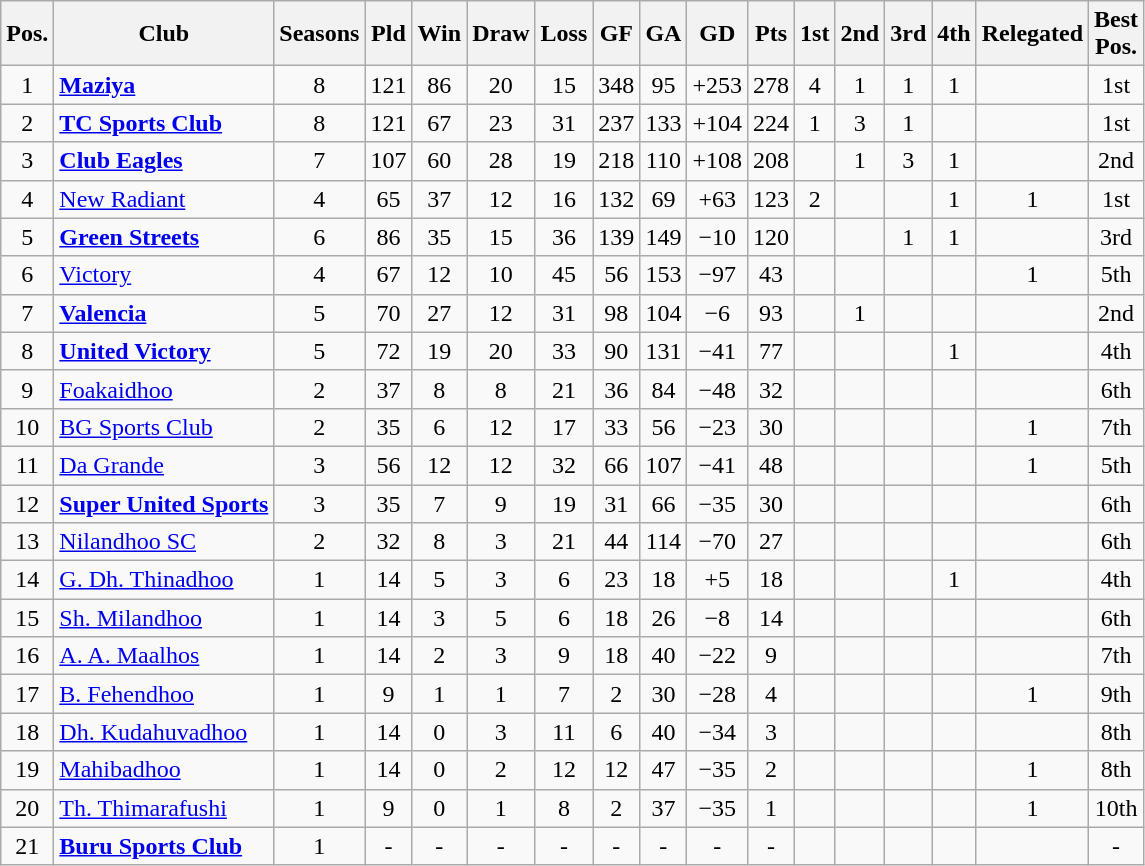<table class="wikitable sortable" style="text-align:center">
<tr>
<th>Pos.</th>
<th>Club</th>
<th>Seasons</th>
<th>Pld</th>
<th>Win</th>
<th>Draw</th>
<th>Loss</th>
<th>GF</th>
<th>GA</th>
<th>GD</th>
<th>Pts</th>
<th>1st</th>
<th>2nd</th>
<th>3rd</th>
<th>4th</th>
<th>Relegated</th>
<th>Best<br>Pos.</th>
</tr>
<tr>
<td>1</td>
<td align=left><strong><a href='#'>Maziya</a></strong></td>
<td>8</td>
<td>121</td>
<td>86</td>
<td>20</td>
<td>15</td>
<td>348</td>
<td>95</td>
<td>+253</td>
<td>278</td>
<td>4</td>
<td>1</td>
<td>1</td>
<td>1</td>
<td></td>
<td>1st</td>
</tr>
<tr>
<td>2</td>
<td align=left><strong><a href='#'>TC Sports Club</a></strong></td>
<td>8</td>
<td>121</td>
<td>67</td>
<td>23</td>
<td>31</td>
<td>237</td>
<td>133</td>
<td>+104</td>
<td>224</td>
<td>1</td>
<td>3</td>
<td>1</td>
<td></td>
<td></td>
<td>1st</td>
</tr>
<tr>
<td>3</td>
<td align=left><strong><a href='#'>Club Eagles</a></strong></td>
<td>7</td>
<td>107</td>
<td>60</td>
<td>28</td>
<td>19</td>
<td>218</td>
<td>110</td>
<td>+108</td>
<td>208</td>
<td></td>
<td>1</td>
<td>3</td>
<td>1</td>
<td></td>
<td>2nd</td>
</tr>
<tr>
<td>4</td>
<td align=left><a href='#'>New Radiant</a></td>
<td>4</td>
<td>65</td>
<td>37</td>
<td>12</td>
<td>16</td>
<td>132</td>
<td>69</td>
<td>+63</td>
<td>123</td>
<td>2</td>
<td></td>
<td></td>
<td>1</td>
<td>1</td>
<td>1st</td>
</tr>
<tr>
<td>5</td>
<td align=left><strong><a href='#'>Green Streets</a></strong></td>
<td>6</td>
<td>86</td>
<td>35</td>
<td>15</td>
<td>36</td>
<td>139</td>
<td>149</td>
<td>−10</td>
<td>120</td>
<td></td>
<td></td>
<td>1</td>
<td>1</td>
<td></td>
<td>3rd</td>
</tr>
<tr>
<td>6</td>
<td align=left><a href='#'>Victory</a></td>
<td>4</td>
<td>67</td>
<td>12</td>
<td>10</td>
<td>45</td>
<td>56</td>
<td>153</td>
<td>−97</td>
<td>43</td>
<td></td>
<td></td>
<td></td>
<td></td>
<td>1</td>
<td>5th</td>
</tr>
<tr>
<td>7</td>
<td align=left><strong><a href='#'>Valencia</a></strong></td>
<td>5</td>
<td>70</td>
<td>27</td>
<td>12</td>
<td>31</td>
<td>98</td>
<td>104</td>
<td>−6</td>
<td>93</td>
<td></td>
<td>1</td>
<td></td>
<td></td>
<td></td>
<td>2nd</td>
</tr>
<tr>
<td>8</td>
<td align=left><strong><a href='#'>United Victory</a></strong></td>
<td>5</td>
<td>72</td>
<td>19</td>
<td>20</td>
<td>33</td>
<td>90</td>
<td>131</td>
<td>−41</td>
<td>77</td>
<td></td>
<td></td>
<td></td>
<td>1</td>
<td></td>
<td>4th</td>
</tr>
<tr>
<td>9</td>
<td align=left><a href='#'>Foakaidhoo</a></td>
<td>2</td>
<td>37</td>
<td>8</td>
<td>8</td>
<td>21</td>
<td>36</td>
<td>84</td>
<td>−48</td>
<td>32</td>
<td></td>
<td></td>
<td></td>
<td></td>
<td></td>
<td>6th</td>
</tr>
<tr>
<td>10</td>
<td align=left><a href='#'>BG Sports Club</a></td>
<td>2</td>
<td>35</td>
<td>6</td>
<td>12</td>
<td>17</td>
<td>33</td>
<td>56</td>
<td>−23</td>
<td>30</td>
<td></td>
<td></td>
<td></td>
<td></td>
<td>1</td>
<td>7th</td>
</tr>
<tr>
<td>11</td>
<td align=left><a href='#'>Da Grande</a></td>
<td>3</td>
<td>56</td>
<td>12</td>
<td>12</td>
<td>32</td>
<td>66</td>
<td>107</td>
<td>−41</td>
<td>48</td>
<td></td>
<td></td>
<td></td>
<td></td>
<td>1</td>
<td>5th</td>
</tr>
<tr>
<td>12</td>
<td align=left><strong><a href='#'>Super United Sports</a></strong></td>
<td>3</td>
<td>35</td>
<td>7</td>
<td>9</td>
<td>19</td>
<td>31</td>
<td>66</td>
<td>−35</td>
<td>30</td>
<td></td>
<td></td>
<td></td>
<td></td>
<td></td>
<td>6th</td>
</tr>
<tr>
<td>13</td>
<td align=left><a href='#'>Nilandhoo SC</a></td>
<td>2</td>
<td>32</td>
<td>8</td>
<td>3</td>
<td>21</td>
<td>44</td>
<td>114</td>
<td>−70</td>
<td>27</td>
<td></td>
<td></td>
<td></td>
<td></td>
<td></td>
<td>6th</td>
</tr>
<tr>
<td>14</td>
<td align=left><a href='#'>G. Dh. Thinadhoo</a></td>
<td>1</td>
<td>14</td>
<td>5</td>
<td>3</td>
<td>6</td>
<td>23</td>
<td>18</td>
<td>+5</td>
<td>18</td>
<td></td>
<td></td>
<td></td>
<td>1</td>
<td></td>
<td>4th</td>
</tr>
<tr>
<td>15</td>
<td align=left><a href='#'>Sh. Milandhoo</a></td>
<td>1</td>
<td>14</td>
<td>3</td>
<td>5</td>
<td>6</td>
<td>18</td>
<td>26</td>
<td>−8</td>
<td>14</td>
<td></td>
<td></td>
<td></td>
<td></td>
<td></td>
<td>6th</td>
</tr>
<tr>
<td>16</td>
<td align=left><a href='#'>A. A. Maalhos</a></td>
<td>1</td>
<td>14</td>
<td>2</td>
<td>3</td>
<td>9</td>
<td>18</td>
<td>40</td>
<td>−22</td>
<td>9</td>
<td></td>
<td></td>
<td></td>
<td></td>
<td></td>
<td>7th</td>
</tr>
<tr>
<td>17</td>
<td align=left><a href='#'>B. Fehendhoo</a></td>
<td>1</td>
<td>9</td>
<td>1</td>
<td>1</td>
<td>7</td>
<td>2</td>
<td>30</td>
<td>−28</td>
<td>4</td>
<td></td>
<td></td>
<td></td>
<td></td>
<td>1</td>
<td>9th</td>
</tr>
<tr>
<td>18</td>
<td align=left><a href='#'>Dh. Kudahuvadhoo</a></td>
<td>1</td>
<td>14</td>
<td>0</td>
<td>3</td>
<td>11</td>
<td>6</td>
<td>40</td>
<td>−34</td>
<td>3</td>
<td></td>
<td></td>
<td></td>
<td></td>
<td></td>
<td>8th</td>
</tr>
<tr>
<td>19</td>
<td align=left><a href='#'>Mahibadhoo</a></td>
<td>1</td>
<td>14</td>
<td>0</td>
<td>2</td>
<td>12</td>
<td>12</td>
<td>47</td>
<td>−35</td>
<td>2</td>
<td></td>
<td></td>
<td></td>
<td></td>
<td>1</td>
<td>8th</td>
</tr>
<tr>
<td>20</td>
<td align=left><a href='#'>Th. Thimarafushi</a></td>
<td>1</td>
<td>9</td>
<td>0</td>
<td>1</td>
<td>8</td>
<td>2</td>
<td>37</td>
<td>−35</td>
<td>1</td>
<td></td>
<td></td>
<td></td>
<td></td>
<td>1</td>
<td>10th</td>
</tr>
<tr>
<td>21</td>
<td align=left><strong><a href='#'>Buru Sports Club</a></strong></td>
<td>1</td>
<td>-</td>
<td>-</td>
<td>-</td>
<td>-</td>
<td>-</td>
<td>-</td>
<td>-</td>
<td>-</td>
<td></td>
<td></td>
<td></td>
<td></td>
<td></td>
<td>-</td>
</tr>
</table>
